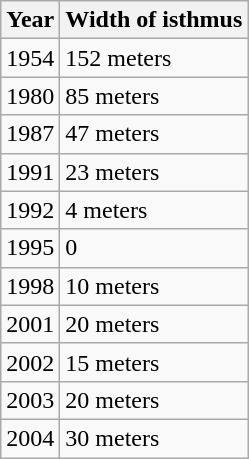<table class="wikitable">
<tr>
<th>Year</th>
<th>Width of isthmus</th>
</tr>
<tr>
<td>1954</td>
<td>152 meters</td>
</tr>
<tr>
<td>1980</td>
<td>85 meters</td>
</tr>
<tr>
<td>1987</td>
<td>47 meters</td>
</tr>
<tr>
<td>1991</td>
<td>23 meters</td>
</tr>
<tr>
<td>1992</td>
<td>4 meters</td>
</tr>
<tr>
<td>1995</td>
<td>0</td>
</tr>
<tr>
<td>1998</td>
<td>10 meters</td>
</tr>
<tr>
<td>2001</td>
<td>20 meters</td>
</tr>
<tr>
<td>2002</td>
<td>15 meters</td>
</tr>
<tr>
<td>2003</td>
<td>20 meters</td>
</tr>
<tr>
<td>2004</td>
<td>30 meters</td>
</tr>
</table>
